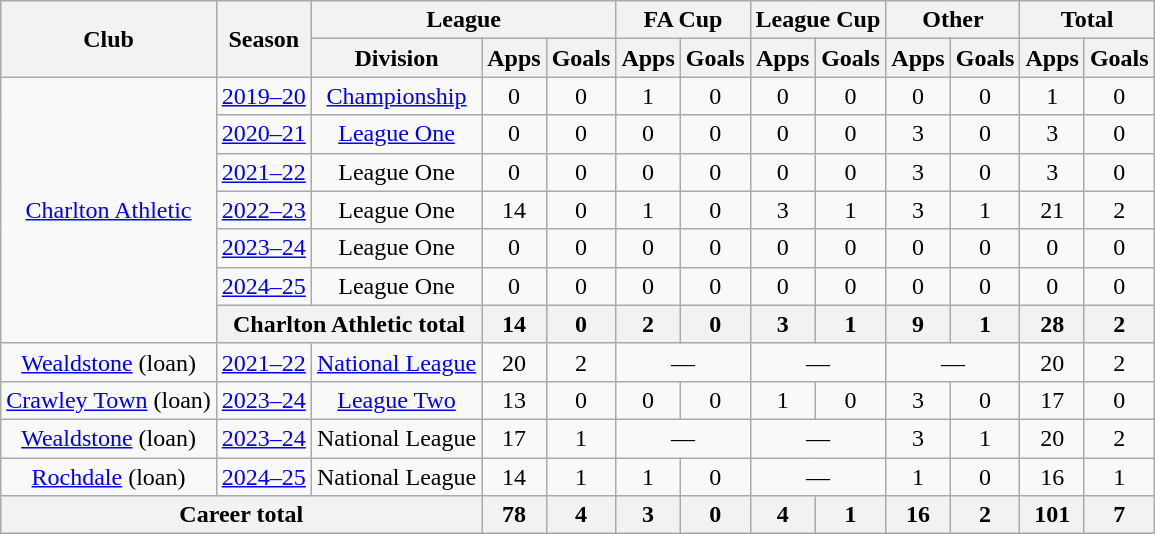<table class="wikitable" style="text-align: center;">
<tr>
<th rowspan="2">Club</th>
<th rowspan="2">Season</th>
<th colspan="3">League</th>
<th colspan="2">FA Cup</th>
<th colspan="2">League Cup</th>
<th colspan="2">Other</th>
<th colspan="2">Total</th>
</tr>
<tr>
<th>Division</th>
<th>Apps</th>
<th>Goals</th>
<th>Apps</th>
<th>Goals</th>
<th>Apps</th>
<th>Goals</th>
<th>Apps</th>
<th>Goals</th>
<th>Apps</th>
<th>Goals</th>
</tr>
<tr>
<td rowspan="7"><a href='#'>Charlton Athletic</a></td>
<td><a href='#'>2019–20</a></td>
<td><a href='#'>Championship</a></td>
<td>0</td>
<td>0</td>
<td>1</td>
<td>0</td>
<td>0</td>
<td>0</td>
<td>0</td>
<td>0</td>
<td>1</td>
<td>0</td>
</tr>
<tr>
<td><a href='#'>2020–21</a></td>
<td><a href='#'>League One</a></td>
<td>0</td>
<td>0</td>
<td>0</td>
<td>0</td>
<td>0</td>
<td>0</td>
<td>3</td>
<td>0</td>
<td>3</td>
<td>0</td>
</tr>
<tr>
<td><a href='#'>2021–22</a></td>
<td>League One</td>
<td>0</td>
<td>0</td>
<td>0</td>
<td>0</td>
<td>0</td>
<td>0</td>
<td>3</td>
<td>0</td>
<td>3</td>
<td>0</td>
</tr>
<tr>
<td><a href='#'>2022–23</a></td>
<td>League One</td>
<td>14</td>
<td>0</td>
<td>1</td>
<td>0</td>
<td>3</td>
<td>1</td>
<td>3</td>
<td>1</td>
<td>21</td>
<td>2</td>
</tr>
<tr>
<td><a href='#'>2023–24</a></td>
<td>League One</td>
<td>0</td>
<td>0</td>
<td>0</td>
<td>0</td>
<td>0</td>
<td>0</td>
<td>0</td>
<td>0</td>
<td>0</td>
<td>0</td>
</tr>
<tr>
<td><a href='#'>2024–25</a></td>
<td>League One</td>
<td>0</td>
<td>0</td>
<td>0</td>
<td>0</td>
<td>0</td>
<td>0</td>
<td>0</td>
<td>0</td>
<td>0</td>
<td>0</td>
</tr>
<tr>
<th colspan="2">Charlton Athletic total</th>
<th>14</th>
<th>0</th>
<th>2</th>
<th>0</th>
<th>3</th>
<th>1</th>
<th>9</th>
<th>1</th>
<th>28</th>
<th>2</th>
</tr>
<tr>
<td><a href='#'>Wealdstone</a> (loan)</td>
<td><a href='#'>2021–22</a></td>
<td><a href='#'>National League</a></td>
<td>20</td>
<td>2</td>
<td colspan="2">—</td>
<td colspan="2">—</td>
<td colspan="2">—</td>
<td>20</td>
<td>2</td>
</tr>
<tr>
<td><a href='#'>Crawley Town</a> (loan)</td>
<td><a href='#'>2023–24</a></td>
<td><a href='#'>League Two</a></td>
<td>13</td>
<td>0</td>
<td>0</td>
<td>0</td>
<td>1</td>
<td>0</td>
<td>3</td>
<td>0</td>
<td>17</td>
<td>0</td>
</tr>
<tr>
<td><a href='#'>Wealdstone</a> (loan)</td>
<td><a href='#'>2023–24</a></td>
<td>National League</td>
<td>17</td>
<td>1</td>
<td colspan="2">—</td>
<td colspan="2">—</td>
<td>3</td>
<td>1</td>
<td>20</td>
<td>2</td>
</tr>
<tr>
<td><a href='#'>Rochdale</a> (loan)</td>
<td><a href='#'>2024–25</a></td>
<td>National League</td>
<td>14</td>
<td>1</td>
<td>1</td>
<td>0</td>
<td colspan="2">—</td>
<td>1</td>
<td>0</td>
<td>16</td>
<td>1</td>
</tr>
<tr>
<th colspan="3">Career total</th>
<th>78</th>
<th>4</th>
<th>3</th>
<th>0</th>
<th>4</th>
<th>1</th>
<th>16</th>
<th>2</th>
<th>101</th>
<th>7</th>
</tr>
</table>
